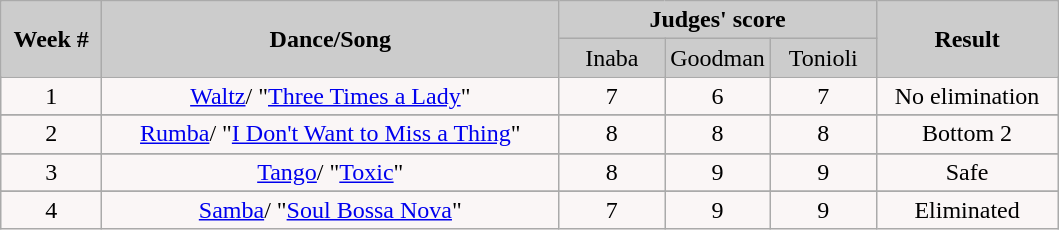<table class="wikitable" style="float:left;">
<tr style="text-align:Center; background:#ccc;">
<td rowspan="2"><strong>Week #</strong></td>
<td rowspan="2"><strong>Dance/Song</strong></td>
<td colspan="3"><strong>Judges' score</strong></td>
<td rowspan="2"><strong>Result</strong></td>
</tr>
<tr style="text-align:center; background:#ccc;">
<td style="width:10%; ">Inaba</td>
<td style="width:10%; ">Goodman</td>
<td style="width:10%; ">Tonioli</td>
</tr>
<tr style="text-align:center; background:#faf6f6;">
<td>1</td>
<td><a href='#'>Waltz</a>/ "<a href='#'>Three Times a Lady</a>"</td>
<td>7</td>
<td>6</td>
<td>7</td>
<td>No elimination</td>
</tr>
<tr>
</tr>
<tr style="text-align:center; background:#faf6f6;">
<td>2</td>
<td><a href='#'>Rumba</a>/ "<a href='#'>I Don't Want to Miss a Thing</a>"</td>
<td>8</td>
<td>8</td>
<td>8</td>
<td>Bottom 2</td>
</tr>
<tr>
</tr>
<tr style="text-align:center; background:#faf6f6;">
<td>3</td>
<td><a href='#'>Tango</a>/ "<a href='#'>Toxic</a>"</td>
<td>8</td>
<td>9</td>
<td>9</td>
<td>Safe</td>
</tr>
<tr>
</tr>
<tr style="text-align:center; background:#faf6f6;">
<td>4</td>
<td><a href='#'>Samba</a>/ "<a href='#'>Soul Bossa Nova</a>"</td>
<td>7</td>
<td>9</td>
<td>9</td>
<td>Eliminated</td>
</tr>
</table>
